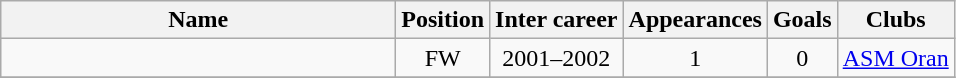<table class="wikitable sortable" style="text-align: center;">
<tr>
<th style="width:16em">Name</th>
<th>Position</th>
<th>Inter career</th>
<th>Appearances</th>
<th>Goals</th>
<th>Clubs</th>
</tr>
<tr>
<td align="left"></td>
<td>FW</td>
<td>2001–2002</td>
<td>1</td>
<td>0</td>
<td><a href='#'>ASM Oran</a></td>
</tr>
<tr>
</tr>
</table>
